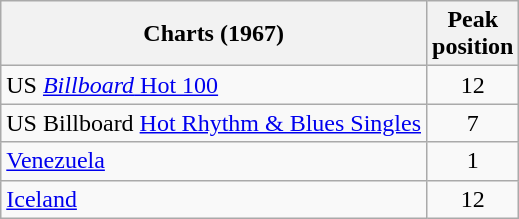<table class="wikitable">
<tr>
<th style="text-align:center;">Charts (1967)</th>
<th style="text-align:center;">Peak<br>position</th>
</tr>
<tr>
<td>US <a href='#'><em>Billboard</em> Hot 100</a></td>
<td style="text-align:center;">12</td>
</tr>
<tr>
<td>US Billboard <a href='#'>Hot Rhythm & Blues Singles</a></td>
<td style="text-align:center;">7</td>
</tr>
<tr>
<td><a href='#'>Venezuela</a></td>
<td style="text-align:center;">1</td>
</tr>
<tr>
<td><a href='#'>Iceland</a></td>
<td style="text-align:center;">12</td>
</tr>
</table>
